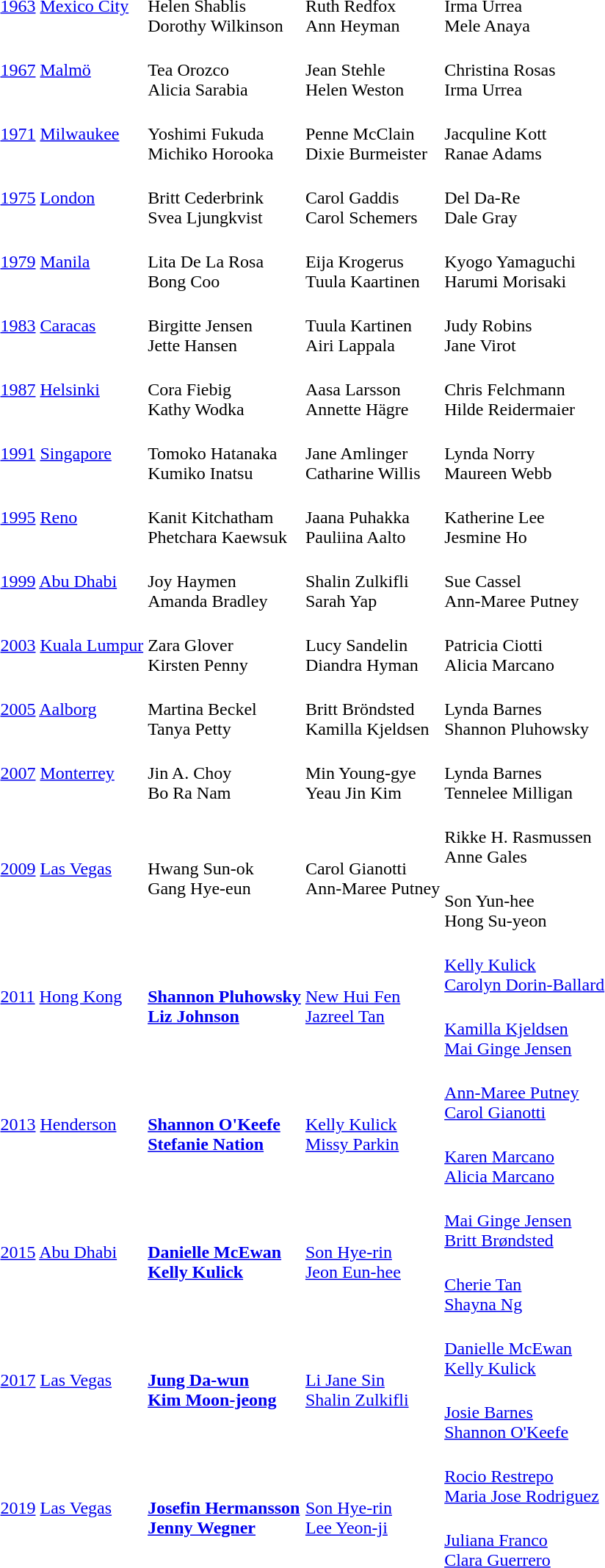<table>
<tr>
<td><a href='#'>1963</a> <a href='#'>Mexico City</a></td>
<td><br>Helen Shablis<br>Dorothy Wilkinson</td>
<td><br>Ruth Redfox<br>Ann Heyman</td>
<td><br>Irma Urrea<br>Mele Anaya</td>
</tr>
<tr>
<td><a href='#'>1967</a> <a href='#'>Malmö</a></td>
<td><br>Tea Orozco<br>Alicia Sarabia</td>
<td> <br>Jean Stehle<br>Helen Weston</td>
<td><br>Christina Rosas<br>Irma Urrea</td>
</tr>
<tr>
<td><a href='#'>1971</a> <a href='#'>Milwaukee</a></td>
<td><br>Yoshimi Fukuda<br>Michiko Horooka</td>
<td><br>Penne McClain<br>Dixie Burmeister</td>
<td><br>Jacquline Kott<br>Ranae Adams</td>
</tr>
<tr>
<td><a href='#'>1975</a> <a href='#'>London</a></td>
<td><br>Britt Cederbrink<br>Svea Ljungkvist</td>
<td><br>Carol Gaddis<br>Carol Schemers</td>
<td><br>Del Da-Re<br>Dale Gray</td>
</tr>
<tr>
<td><a href='#'>1979</a> <a href='#'>Manila</a></td>
<td><br>Lita De La Rosa<br>Bong Coo</td>
<td><br>Eija Krogerus <br>Tuula Kaartinen</td>
<td><br>Kyogo Yamaguchi <br>Harumi Morisaki</td>
</tr>
<tr>
<td><a href='#'>1983</a> <a href='#'>Caracas</a></td>
<td><br>Birgitte Jensen<br>Jette Hansen</td>
<td><br>Tuula Kartinen<br>Airi Lappala</td>
<td><br>Judy Robins<br>Jane Virot</td>
</tr>
<tr>
<td><a href='#'>1987</a> <a href='#'>Helsinki</a></td>
<td><br>Cora Fiebig<br>Kathy Wodka</td>
<td><br>Aasa Larsson<br>Annette Hägre</td>
<td><br>Chris Felchmann<br>Hilde Reidermaier</td>
</tr>
<tr>
<td><a href='#'>1991</a> <a href='#'>Singapore</a></td>
<td><br>Tomoko Hatanaka<br>Kumiko Inatsu</td>
<td><br>Jane Amlinger<br>Catharine Willis</td>
<td><br>Lynda Norry<br>Maureen Webb</td>
</tr>
<tr>
<td><a href='#'>1995</a> <a href='#'>Reno</a></td>
<td><br>Kanit Kitchatham<br>Phetchara Kaewsuk</td>
<td><br>Jaana Puhakka<br>Pauliina Aalto</td>
<td><br>Katherine Lee<br>Jesmine Ho</td>
</tr>
<tr>
<td><a href='#'>1999</a> <a href='#'>Abu Dhabi</a></td>
<td><br>Joy Haymen<br>Amanda Bradley</td>
<td><br>Shalin Zulkifli<br>Sarah Yap</td>
<td><br>Sue Cassel<br>Ann-Maree Putney</td>
</tr>
<tr>
<td><a href='#'>2003</a> <a href='#'>Kuala Lumpur</a></td>
<td><br>Zara Glover<br>Kirsten Penny</td>
<td><br>Lucy Sandelin<br>Diandra Hyman</td>
<td><br>Patricia Ciotti<br>Alicia Marcano</td>
</tr>
<tr>
<td><a href='#'>2005</a> <a href='#'>Aalborg</a></td>
<td><br>Martina Beckel<br>Tanya Petty</td>
<td><br>Britt Bröndsted<br>Kamilla Kjeldsen</td>
<td><br>Lynda Barnes<br>Shannon Pluhowsky</td>
</tr>
<tr>
<td><a href='#'>2007</a> <a href='#'>Monterrey</a></td>
<td><br>Jin A. Choy<br>Bo Ra Nam</td>
<td><br>Min Young-gye<br>Yeau Jin Kim</td>
<td><br>Lynda Barnes<br>Tennelee Milligan</td>
</tr>
<tr>
<td rowspan=2><a href='#'>2009</a> <a href='#'>Las Vegas</a></td>
<td rowspan=2><br>Hwang Sun-ok<br>Gang Hye-eun</td>
<td rowspan=2><br>Carol Gianotti<br>Ann-Maree Putney</td>
<td><br>Rikke H. Rasmussen<br>Anne Gales</td>
</tr>
<tr>
<td><br>Son Yun-hee<br>Hong Su-yeon</td>
</tr>
<tr>
<td rowspan=2><a href='#'>2011</a> <a href='#'>Hong Kong</a></td>
<td rowspan=2><br><strong><a href='#'>Shannon Pluhowsky</a><br><a href='#'>Liz Johnson</a></strong></td>
<td rowspan=2><br><a href='#'>New Hui Fen</a><br><a href='#'>Jazreel Tan</a></td>
<td><br><a href='#'>Kelly Kulick</a><br><a href='#'>Carolyn Dorin-Ballard</a></td>
</tr>
<tr>
<td><br><a href='#'>Kamilla Kjeldsen</a><br><a href='#'>Mai Ginge Jensen</a></td>
</tr>
<tr>
<td rowspan=2><a href='#'>2013</a> <a href='#'>Henderson</a></td>
<td rowspan=2><br><strong><a href='#'>Shannon O'Keefe</a><br><a href='#'>Stefanie Nation</a></strong></td>
<td rowspan=2><br><a href='#'>Kelly Kulick</a><br><a href='#'>Missy Parkin</a></td>
<td><br><a href='#'>Ann-Maree Putney</a><br><a href='#'>Carol Gianotti</a></td>
</tr>
<tr>
<td><br><a href='#'>Karen Marcano</a><br><a href='#'>Alicia Marcano</a></td>
</tr>
<tr>
<td rowspan=2><a href='#'>2015</a> <a href='#'>Abu Dhabi</a></td>
<td rowspan=2><br><strong><a href='#'>Danielle McEwan</a><br><a href='#'>Kelly Kulick</a></strong></td>
<td rowspan=2><br><a href='#'>Son Hye-rin</a><br><a href='#'>Jeon Eun-hee</a></td>
<td><br><a href='#'>Mai Ginge Jensen</a><br><a href='#'>Britt Brøndsted</a></td>
</tr>
<tr>
<td><br><a href='#'>Cherie Tan</a><br><a href='#'>Shayna Ng</a></td>
</tr>
<tr>
<td rowspan=2><a href='#'>2017</a> <a href='#'>Las Vegas</a></td>
<td rowspan=2><br><strong><a href='#'>Jung Da-wun</a><br><a href='#'>Kim Moon-jeong</a></strong></td>
<td rowspan=2><br><a href='#'>Li Jane Sin</a><br><a href='#'>Shalin Zulkifli</a></td>
<td><br><a href='#'>Danielle McEwan</a><br><a href='#'>Kelly Kulick</a></td>
</tr>
<tr>
<td><br><a href='#'>Josie Barnes</a><br><a href='#'>Shannon O'Keefe</a></td>
</tr>
<tr>
<td rowspan=2><a href='#'>2019</a> <a href='#'>Las Vegas</a></td>
<td rowspan=2><br><strong><a href='#'>Josefin Hermansson</a><br><a href='#'>Jenny Wegner</a></strong></td>
<td rowspan=2><br><a href='#'>Son Hye-rin</a><br><a href='#'>Lee Yeon-ji</a></td>
<td><br><a href='#'>Rocio Restrepo</a><br><a href='#'>Maria Jose Rodriguez</a></td>
</tr>
<tr>
<td><br><a href='#'>Juliana Franco</a><br><a href='#'>Clara Guerrero</a></td>
</tr>
</table>
